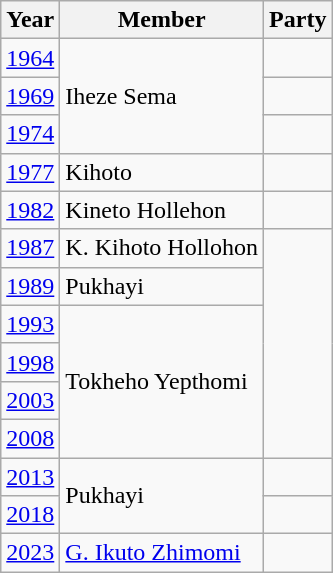<table class="wikitable sortable">
<tr>
<th>Year</th>
<th>Member</th>
<th colspan="2">Party</th>
</tr>
<tr>
<td><a href='#'>1964</a></td>
<td rowspan=3>Iheze Sema</td>
<td></td>
</tr>
<tr>
<td><a href='#'>1969</a></td>
<td></td>
</tr>
<tr>
<td><a href='#'>1974</a></td>
</tr>
<tr>
<td><a href='#'>1977</a></td>
<td>Kihoto</td>
<td></td>
</tr>
<tr>
<td><a href='#'>1982</a></td>
<td>Kineto Hollehon</td>
<td></td>
</tr>
<tr>
<td><a href='#'>1987</a></td>
<td>K. Kihoto Hollohon</td>
</tr>
<tr>
<td><a href='#'>1989</a></td>
<td>Pukhayi</td>
</tr>
<tr>
<td><a href='#'>1993</a></td>
<td rowspan=4>Tokheho Yepthomi</td>
</tr>
<tr>
<td><a href='#'>1998</a></td>
</tr>
<tr>
<td><a href='#'>2003</a></td>
</tr>
<tr>
<td><a href='#'>2008</a></td>
</tr>
<tr>
<td><a href='#'>2013</a></td>
<td rowspan=2>Pukhayi</td>
<td></td>
</tr>
<tr>
<td><a href='#'>2018</a></td>
<td></td>
</tr>
<tr>
<td><a href='#'>2023</a></td>
<td><a href='#'>G. Ikuto Zhimomi</a></td>
</tr>
</table>
